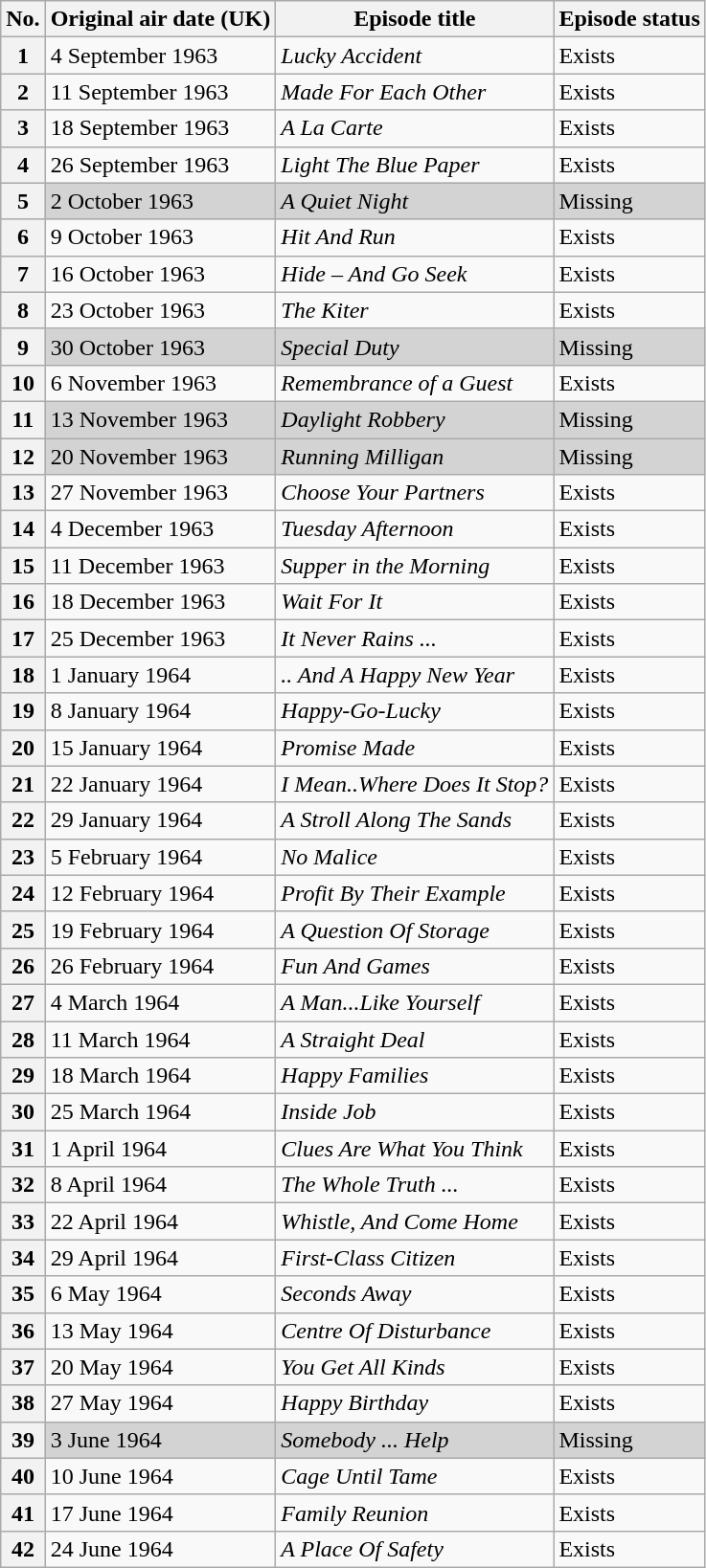<table class="wikitable">
<tr>
<th>No.</th>
<th>Original air date (UK)</th>
<th>Episode title</th>
<th>Episode status</th>
</tr>
<tr>
<th style="text-align:center;">1</th>
<td>4 September 1963</td>
<td><em>Lucky Accident</em></td>
<td>Exists</td>
</tr>
<tr>
<th style="text-align:center;">2</th>
<td>11 September 1963</td>
<td><em>Made For Each Other</em></td>
<td>Exists</td>
</tr>
<tr>
<th style="text-align:center;">3</th>
<td>18 September 1963</td>
<td><em>A La Carte</em></td>
<td>Exists</td>
</tr>
<tr>
<th style="text-align:center;">4</th>
<td>26 September 1963</td>
<td><em>Light The Blue Paper</em></td>
<td>Exists</td>
</tr>
<tr style="background:lightgrey;">
<th style="text-align:center;">5</th>
<td>2 October 1963</td>
<td><em>A Quiet Night</em></td>
<td>Missing</td>
</tr>
<tr>
<th style="text-align:center;">6</th>
<td>9 October 1963</td>
<td><em>Hit And Run</em></td>
<td>Exists</td>
</tr>
<tr>
<th style="text-align:center;">7</th>
<td>16 October 1963</td>
<td><em>Hide – And Go Seek</em></td>
<td>Exists</td>
</tr>
<tr>
<th style="text-align:center;">8</th>
<td>23 October 1963</td>
<td><em>The Kiter</em></td>
<td>Exists</td>
</tr>
<tr style="background:lightgrey;">
<th style="text-align:center;">9</th>
<td>30 October 1963</td>
<td><em>Special Duty</em></td>
<td>Missing</td>
</tr>
<tr>
<th style="text-align:center;">10</th>
<td>6 November 1963</td>
<td><em>Remembrance of a Guest</em></td>
<td>Exists</td>
</tr>
<tr style="background:lightgrey;">
<th style="text-align:center;">11</th>
<td>13 November 1963</td>
<td><em>Daylight Robbery</em></td>
<td>Missing</td>
</tr>
<tr style="background:lightgrey;">
<th style="text-align:center;">12</th>
<td>20 November 1963</td>
<td><em>Running Milligan</em></td>
<td>Missing</td>
</tr>
<tr>
<th style="text-align:center;">13</th>
<td>27 November 1963</td>
<td><em>Choose Your Partners</em></td>
<td>Exists</td>
</tr>
<tr>
<th style="text-align:center;">14</th>
<td>4 December 1963</td>
<td><em>Tuesday Afternoon</em></td>
<td>Exists</td>
</tr>
<tr>
<th style="text-align:center;">15</th>
<td>11 December 1963</td>
<td><em>Supper in the Morning</em></td>
<td>Exists</td>
</tr>
<tr>
<th style="text-align:center;">16</th>
<td>18 December 1963</td>
<td><em>Wait For It</em></td>
<td>Exists</td>
</tr>
<tr>
<th style="text-align:center;">17</th>
<td>25 December 1963</td>
<td><em>It Never Rains ...</em></td>
<td>Exists</td>
</tr>
<tr>
<th style="text-align:center;">18</th>
<td>1 January 1964</td>
<td><em>.. And A Happy New Year</em></td>
<td>Exists</td>
</tr>
<tr>
<th style="text-align:center;">19</th>
<td>8 January 1964</td>
<td><em>Happy-Go-Lucky</em></td>
<td>Exists</td>
</tr>
<tr>
<th style="text-align:center;">20</th>
<td>15 January 1964</td>
<td><em>Promise Made</em></td>
<td>Exists</td>
</tr>
<tr>
<th style="text-align:center;">21</th>
<td>22 January 1964</td>
<td><em>I Mean..Where Does It Stop?</em></td>
<td>Exists</td>
</tr>
<tr>
<th style="text-align:center;">22</th>
<td>29 January 1964</td>
<td><em>A Stroll Along The Sands</em></td>
<td>Exists</td>
</tr>
<tr>
<th style="text-align:center;">23</th>
<td>5 February 1964</td>
<td><em>No Malice</em></td>
<td>Exists</td>
</tr>
<tr>
<th style="text-align:center;">24</th>
<td>12 February 1964</td>
<td><em>Profit By Their Example</em></td>
<td>Exists</td>
</tr>
<tr>
<th style="text-align:center;">25</th>
<td>19 February 1964</td>
<td><em>A Question Of Storage</em></td>
<td>Exists</td>
</tr>
<tr>
<th style="text-align:center;">26</th>
<td>26 February 1964</td>
<td><em>Fun And Games</em></td>
<td>Exists</td>
</tr>
<tr>
<th style="text-align:center;">27</th>
<td>4 March 1964</td>
<td><em>A Man...Like Yourself</em></td>
<td>Exists</td>
</tr>
<tr>
<th style="text-align:center;">28</th>
<td>11 March 1964</td>
<td><em>A Straight Deal</em></td>
<td>Exists</td>
</tr>
<tr>
<th style="text-align:center;">29</th>
<td>18 March 1964</td>
<td><em>Happy Families</em></td>
<td>Exists</td>
</tr>
<tr>
<th style="text-align:center;">30</th>
<td>25 March 1964</td>
<td><em>Inside Job</em></td>
<td>Exists</td>
</tr>
<tr>
<th style="text-align:center;">31</th>
<td>1 April 1964</td>
<td><em>Clues Are What You Think</em></td>
<td>Exists</td>
</tr>
<tr>
<th style="text-align:center;">32</th>
<td>8 April 1964</td>
<td><em>The Whole Truth ...</em></td>
<td>Exists</td>
</tr>
<tr>
<th style="text-align:center;">33</th>
<td>22 April 1964</td>
<td><em>Whistle, And Come Home</em></td>
<td>Exists</td>
</tr>
<tr>
<th style="text-align:center;">34</th>
<td>29 April 1964</td>
<td><em>First-Class Citizen</em></td>
<td>Exists</td>
</tr>
<tr>
<th style="text-align:center;">35</th>
<td>6 May 1964</td>
<td><em>Seconds Away</em></td>
<td>Exists</td>
</tr>
<tr>
<th style="text-align:center;">36</th>
<td>13 May 1964</td>
<td><em>Centre Of Disturbance</em></td>
<td>Exists</td>
</tr>
<tr>
<th style="text-align:center;">37</th>
<td>20 May 1964</td>
<td><em>You Get All Kinds</em></td>
<td>Exists</td>
</tr>
<tr>
<th style="text-align:center;">38</th>
<td>27 May 1964</td>
<td><em>Happy Birthday</em></td>
<td>Exists</td>
</tr>
<tr style="background:lightgrey;">
<th style="text-align:center;">39</th>
<td>3 June 1964</td>
<td><em>Somebody ... Help</em></td>
<td>Missing</td>
</tr>
<tr>
<th style="text-align:center;">40</th>
<td>10 June 1964</td>
<td><em>Cage Until Tame</em></td>
<td>Exists</td>
</tr>
<tr>
<th style="text-align:center;">41</th>
<td>17 June 1964</td>
<td><em>Family Reunion</em></td>
<td>Exists</td>
</tr>
<tr>
<th style="text-align:center;">42</th>
<td>24 June 1964</td>
<td><em>A Place Of Safety</em></td>
<td>Exists</td>
</tr>
</table>
